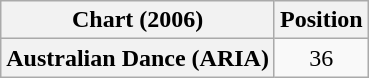<table class="wikitable plainrowheaders" style="text-align:center">
<tr>
<th scope="col">Chart (2006)</th>
<th scope="col">Position</th>
</tr>
<tr>
<th scope="row">Australian Dance (ARIA)</th>
<td>36</td>
</tr>
</table>
